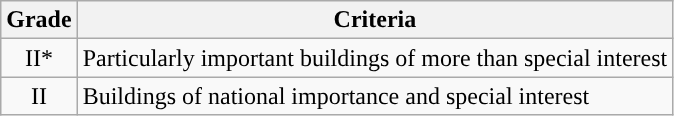<table class="wikitable">
<tr>
<th>Grade</th>
<th>Criteria</th>
</tr>
<tr>
<td align="center" >II*</td>
<td>Particularly important buildings of more than special interest</td>
</tr>
<tr>
<td align="center" >II</td>
<td>Buildings of national importance and special interest</td>
</tr>
</table>
